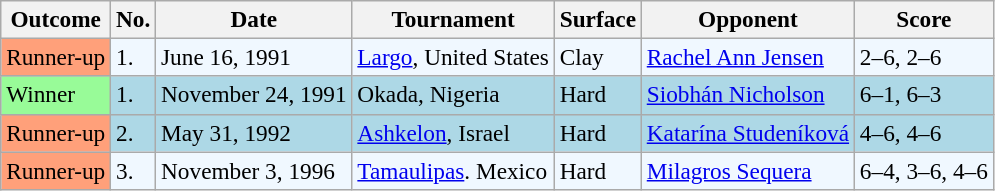<table class="sortable wikitable" style=font-size:97%>
<tr>
<th>Outcome</th>
<th>No.</th>
<th>Date</th>
<th>Tournament</th>
<th>Surface</th>
<th>Opponent</th>
<th>Score</th>
</tr>
<tr bgcolor="#f0f8ff">
<td bgcolor=FFA07A>Runner-up</td>
<td>1.</td>
<td>June 16, 1991</td>
<td><a href='#'>Largo</a>, United States</td>
<td>Clay</td>
<td> <a href='#'>Rachel Ann Jensen</a></td>
<td>2–6, 2–6</td>
</tr>
<tr bgcolor="lightblue">
<td style="background:#98fb98;">Winner</td>
<td>1.</td>
<td>November 24, 1991</td>
<td>Okada, Nigeria</td>
<td>Hard</td>
<td> <a href='#'>Siobhán Nicholson</a></td>
<td>6–1, 6–3</td>
</tr>
<tr style="background:lightblue;">
<td bgcolor=FFA07A>Runner-up</td>
<td>2.</td>
<td>May 31, 1992</td>
<td><a href='#'>Ashkelon</a>, Israel</td>
<td>Hard</td>
<td> <a href='#'>Katarína Studeníková</a></td>
<td>4–6, 4–6</td>
</tr>
<tr bgcolor="#f0f8ff">
<td bgcolor=FFA07A>Runner-up</td>
<td>3.</td>
<td>November 3, 1996</td>
<td><a href='#'>Tamaulipas</a>. Mexico</td>
<td>Hard</td>
<td> <a href='#'>Milagros Sequera</a></td>
<td>6–4, 3–6, 4–6</td>
</tr>
</table>
